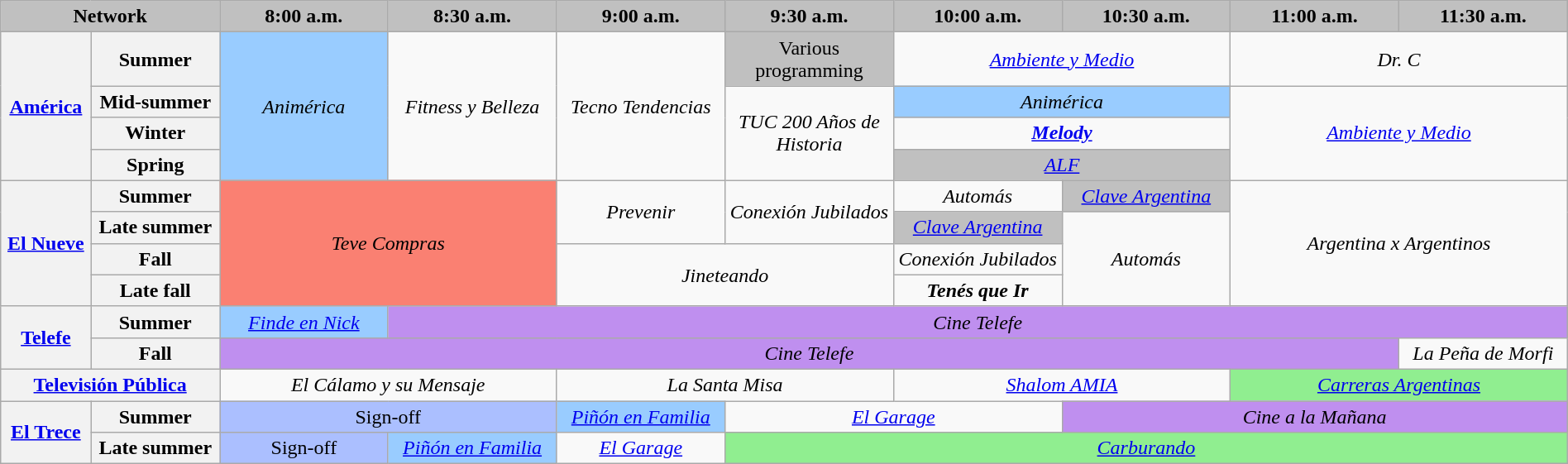<table class="wikitable" style="width:100%;margin-right:0;text-align:center">
<tr>
<th colspan="2" style="background-color:#C0C0C0;width:13%;">Network</th>
<th style="background-color:#C0C0C0;text-align:center;width:10%;">8:00 a.m.</th>
<th style="background-color:#C0C0C0;text-align:center;width:10%;">8:30 a.m.</th>
<th style="background-color:#C0C0C0;text-align:center;width:10%;">9:00 a.m.</th>
<th style="background-color:#C0C0C0;text-align:center;width:10%;">9:30 a.m.</th>
<th style="background-color:#C0C0C0;text-align:center;width:10%;">10:00 a.m.</th>
<th style="background-color:#C0C0C0;text-align:center;width:10%;">10:30 a.m.</th>
<th style="background-color:#C0C0C0;text-align:center;width:10%;">11:00 a.m.</th>
<th style="background-color:#C0C0C0;text-align:center;width:10%;">11:30 a.m.</th>
</tr>
<tr>
<th rowspan="4"><a href='#'>América</a></th>
<th>Summer</th>
<td style="background:#99ccff;" rowspan="4"><em>Animérica</em></td>
<td rowspan="4"><em>Fitness y Belleza</em><br></td>
<td rowspan="4"><em>Tecno Tendencias</em></td>
<td style="background:#C0C0C0;">Various programming</td>
<td colspan="2"><em><a href='#'>Ambiente y Medio</a></em></td>
<td colspan="2"><em>Dr. C</em></td>
</tr>
<tr>
<th>Mid-summer</th>
<td rowspan="3"><em>TUC 200 Años de Historia</em></td>
<td style="background:#99ccff;" colspan="2"><em>Animérica</em></td>
<td colspan="2" rowspan="3"><em><a href='#'>Ambiente y Medio</a></em></td>
</tr>
<tr>
<th>Winter</th>
<td colspan="2"><strong><em><a href='#'>Melody</a></em></strong></td>
</tr>
<tr>
<th>Spring</th>
<td style="background:#C0C0C0;" colspan="2"><em><a href='#'>ALF</a></em> </td>
</tr>
<tr>
<th rowspan="4"><a href='#'>El Nueve</a></th>
<th>Summer</th>
<td style="background:#FA8072;" colspan="2" rowspan="4"><em>Teve Compras</em> </td>
<td rowspan="2"><em>Prevenir</em></td>
<td rowspan="2"><em>Conexión Jubilados</em></td>
<td><em>Automás</em></td>
<td style="background:#C0C0C0;"><em><a href='#'>Clave Argentina</a></em> </td>
<td colspan="2" rowspan="4"><em>Argentina x Argentinos</em></td>
</tr>
<tr>
<th>Late summer</th>
<td style="background:#C0C0C0;"><em><a href='#'>Clave Argentina</a></em> </td>
<td rowspan="3"><em>Automás</em></td>
</tr>
<tr>
<th>Fall</th>
<td colspan="2" rowspan="2"><em>Jineteando</em></td>
<td><em>Conexión Jubilados</em></td>
</tr>
<tr>
<th>Late fall</th>
<td><strong><em>Tenés que Ir</em></strong></td>
</tr>
<tr>
<th rowspan="2"><a href='#'>Telefe</a></th>
<th>Summer</th>
<td style="background:#99ccff;"><em><a href='#'>Finde en Nick</a></em><br></td>
<td style="background:#bf8fef;" colspan="7"><em>Cine Telefe</em></td>
</tr>
<tr>
<th>Fall</th>
<td style="background:#bf8fef;" colspan="7"><em>Cine Telefe</em></td>
<td><em>La Peña de Morfi</em><br></td>
</tr>
<tr>
<th colspan="2"><a href='#'>Televisión Pública</a></th>
<td colspan="2"><em>El Cálamo y su Mensaje</em></td>
<td colspan="2"><em>La Santa Misa</em></td>
<td colspan="2"><em><a href='#'>Shalom AMIA</a></em></td>
<td style="background:lightgreen;" colspan="2"><em><a href='#'>Carreras Argentinas</a></em> </td>
</tr>
<tr>
<th rowspan="2"><a href='#'>El Trece</a></th>
<th>Summer</th>
<td style="background:#abbfff;" colspan="2">Sign-off</td>
<td style="background:#99ccff;"><em><a href='#'>Piñón en Familia</a></em><br></td>
<td colspan="2"><em><a href='#'>El Garage</a></em>  </td>
<td style="background:#bf8fef;" colspan="3"><em>Cine a la Mañana</em></td>
</tr>
<tr>
<th>Late summer</th>
<td style="background:#abbfff;">Sign-off</td>
<td style="background:#99ccff;"><em><a href='#'>Piñón en Familia</a></em></td>
<td><em><a href='#'>El Garage</a></em>  </td>
<td style="background:lightgreen;" colspan="5"><em><a href='#'>Carburando</a></em></td>
</tr>
</table>
